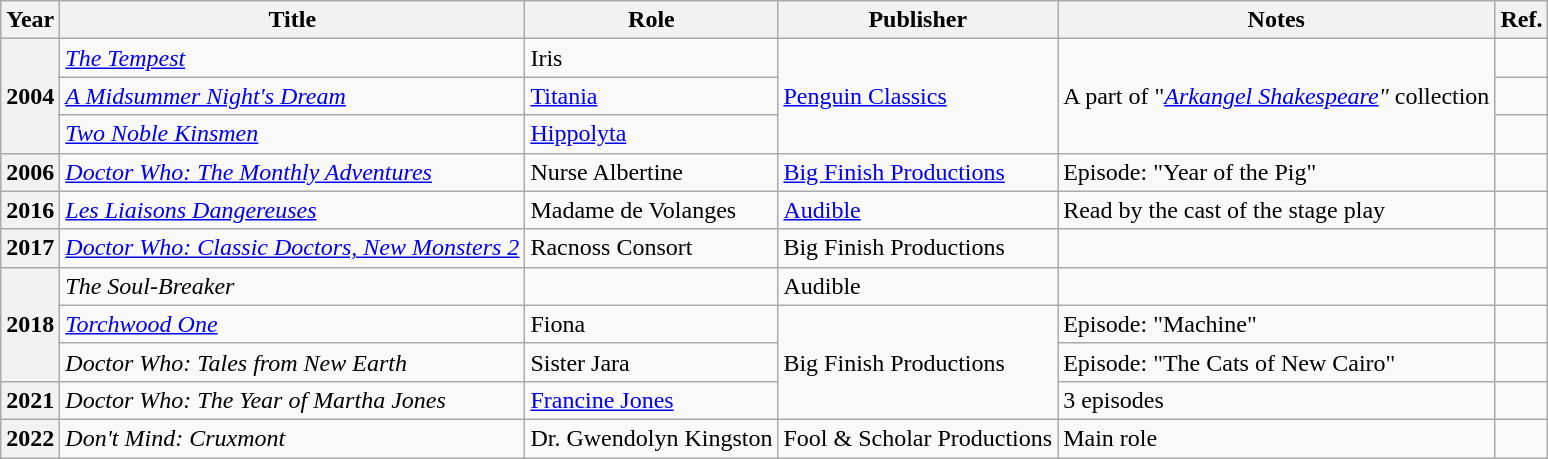<table class="wikitable">
<tr>
<th>Year</th>
<th>Title</th>
<th>Role</th>
<th>Publisher</th>
<th>Notes</th>
<th>Ref.</th>
</tr>
<tr>
<th rowspan="3">2004</th>
<td><em><a href='#'>The Tempest</a></em></td>
<td>Iris</td>
<td rowspan="3"><a href='#'>Penguin Classics</a></td>
<td rowspan="3">A part of "<em><a href='#'>Arkangel Shakespeare</a>"</em> collection</td>
<td></td>
</tr>
<tr>
<td><em><a href='#'>A Midsummer Night's Dream</a></em></td>
<td><a href='#'>Titania</a></td>
<td></td>
</tr>
<tr>
<td><em><a href='#'>Two Noble Kinsmen</a></em></td>
<td><a href='#'>Hippolyta</a></td>
<td></td>
</tr>
<tr>
<th>2006</th>
<td><em><a href='#'>Doctor Who: The Monthly Adventures</a></em></td>
<td>Nurse Albertine</td>
<td><a href='#'>Big Finish Productions</a></td>
<td>Episode: "Year of the Pig"</td>
<td></td>
</tr>
<tr>
<th>2016</th>
<td><em><a href='#'>Les Liaisons Dangereuses</a></em></td>
<td>Madame de Volanges</td>
<td><a href='#'>Audible</a></td>
<td>Read by the cast of the stage play</td>
<td></td>
</tr>
<tr>
<th>2017</th>
<td><em><a href='#'>Doctor Who: Classic Doctors, New Monsters 2</a></em></td>
<td>Racnoss Consort</td>
<td>Big Finish Productions</td>
<td></td>
<td></td>
</tr>
<tr>
<th rowspan="3">2018</th>
<td><em>The Soul-Breaker</em></td>
<td></td>
<td>Audible</td>
<td></td>
<td></td>
</tr>
<tr>
<td><em><a href='#'>Torchwood One</a></em></td>
<td>Fiona</td>
<td rowspan="3">Big Finish Productions</td>
<td>Episode: "Machine"</td>
<td></td>
</tr>
<tr>
<td><em>Doctor Who: Tales from New Earth</em></td>
<td>Sister Jara</td>
<td>Episode: "The Cats of New Cairo"</td>
<td></td>
</tr>
<tr>
<th>2021</th>
<td><em>Doctor Who: The Year of Martha Jones</em></td>
<td><a href='#'>Francine Jones</a></td>
<td>3 episodes</td>
<td></td>
</tr>
<tr>
<th>2022</th>
<td><em>Don't Mind: Cruxmont</em></td>
<td>Dr. Gwendolyn Kingston</td>
<td>Fool & Scholar Productions</td>
<td>Main role</td>
<td></td>
</tr>
</table>
